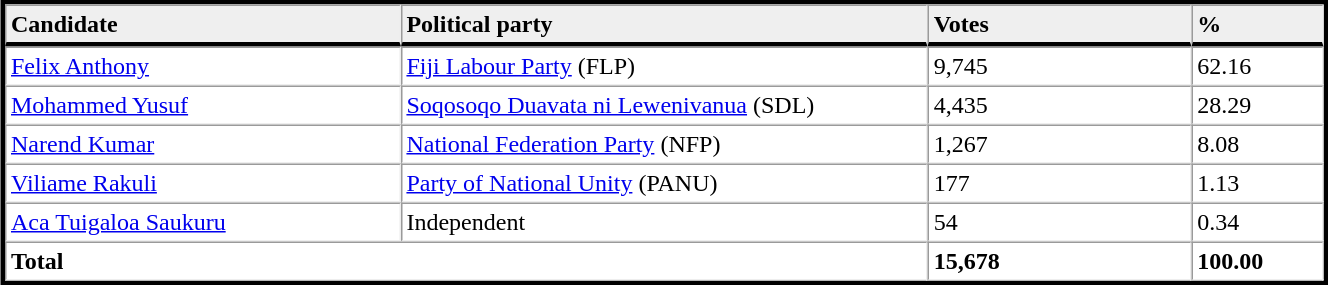<table table width="70%" border="1" align="center" cellpadding=3 cellspacing=0 style="margin:5px; border:3px solid;">
<tr>
<td td width="30%" style="border-bottom:3px solid; background:#efefef;"><strong>Candidate</strong></td>
<td td width="40%" style="border-bottom:3px solid; background:#efefef;"><strong>Political party</strong></td>
<td td width="20%" style="border-bottom:3px solid; background:#efefef;"><strong>Votes</strong></td>
<td td width="10%" style="border-bottom:3px solid; background:#efefef;"><strong>%</strong></td>
</tr>
<tr>
<td><a href='#'>Felix Anthony</a></td>
<td><a href='#'>Fiji Labour Party</a> (FLP)</td>
<td>9,745</td>
<td>62.16</td>
</tr>
<tr>
<td><a href='#'>Mohammed Yusuf</a></td>
<td><a href='#'>Soqosoqo Duavata ni Lewenivanua</a> (SDL)</td>
<td>4,435</td>
<td>28.29</td>
</tr>
<tr>
<td><a href='#'>Narend Kumar</a></td>
<td><a href='#'>National Federation Party</a> (NFP)</td>
<td>1,267</td>
<td>8.08</td>
</tr>
<tr>
<td><a href='#'>Viliame Rakuli</a></td>
<td><a href='#'>Party of National Unity</a> (PANU)</td>
<td>177</td>
<td>1.13</td>
</tr>
<tr>
<td><a href='#'>Aca Tuigaloa Saukuru</a></td>
<td>Independent</td>
<td>54</td>
<td>0.34</td>
</tr>
<tr>
<td colspan=2><strong>Total</strong></td>
<td><strong>15,678</strong></td>
<td><strong>100.00</strong></td>
</tr>
<tr>
</tr>
</table>
